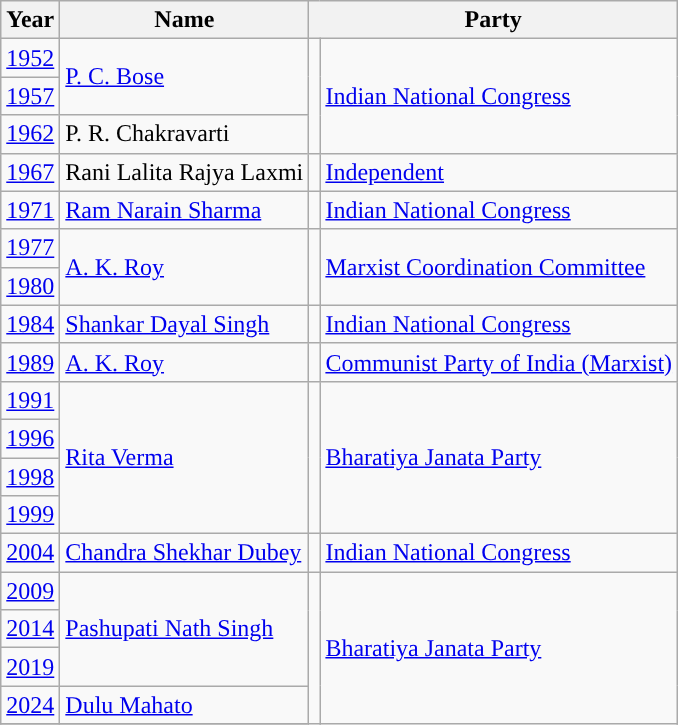<table class="wikitable">
<tr>
<th>Year</th>
<th>Name</th>
<th colspan="2">Party</th>
</tr>
<tr>
<td><a href='#'>1952</a></td>
<td rowspan="2"><a href='#'>P. C. Bose</a></td>
<td rowspan="3" style="background-color: "></td>
<td rowspan="3"><a href='#'>Indian National Congress</a></td>
</tr>
<tr>
<td><a href='#'>1957</a></td>
</tr>
<tr>
<td><a href='#'>1962</a></td>
<td>P. R. Chakravarti</td>
</tr>
<tr>
<td><a href='#'>1967</a></td>
<td>Rani Lalita Rajya Laxmi</td>
<td style="background-color: "></td>
<td><a href='#'>Independent</a></td>
</tr>
<tr>
<td><a href='#'>1971</a></td>
<td><a href='#'>Ram Narain Sharma</a></td>
<td style="background-color: "></td>
<td><a href='#'>Indian National Congress</a></td>
</tr>
<tr>
<td><a href='#'>1977</a></td>
<td rowspan="2"><a href='#'>A. K. Roy</a></td>
<td rowspan="2" style="background-color: "></td>
<td rowspan="2"><a href='#'>Marxist Coordination Committee</a></td>
</tr>
<tr>
<td><a href='#'>1980</a></td>
</tr>
<tr>
<td><a href='#'>1984</a></td>
<td><a href='#'>Shankar Dayal Singh</a></td>
<td style="background-color: "></td>
<td><a href='#'>Indian National Congress</a></td>
</tr>
<tr>
<td><a href='#'>1989</a></td>
<td><a href='#'>A. K. Roy</a></td>
<td style="background-color: "></td>
<td><a href='#'>Communist Party of India (Marxist)</a></td>
</tr>
<tr>
<td><a href='#'>1991</a></td>
<td rowspan="4"><a href='#'>Rita Verma</a></td>
<td rowspan="4" style="background-color: "></td>
<td rowspan="4"><a href='#'>Bharatiya Janata Party</a></td>
</tr>
<tr>
<td><a href='#'>1996</a></td>
</tr>
<tr>
<td><a href='#'>1998</a></td>
</tr>
<tr>
<td><a href='#'>1999</a></td>
</tr>
<tr>
<td><a href='#'>2004</a></td>
<td><a href='#'>Chandra Shekhar Dubey</a></td>
<td style="background-color: "></td>
<td><a href='#'>Indian National Congress</a></td>
</tr>
<tr>
<td><a href='#'>2009</a></td>
<td rowspan="3"><a href='#'>Pashupati Nath Singh</a></td>
<td rowspan="5" style="background-color: "></td>
<td rowspan="5"><a href='#'>Bharatiya Janata Party</a></td>
</tr>
<tr>
<td><a href='#'>2014</a></td>
</tr>
<tr>
<td><a href='#'>2019</a></td>
</tr>
<tr>
<td><a href='#'>2024</a></td>
<td><a href='#'>Dulu Mahato</a></td>
</tr>
<tr>
</tr>
</table>
